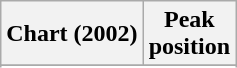<table class="wikitable sortable plainrowheaders" style="text-align:center;">
<tr>
<th scope="col">Chart (2002)</th>
<th scope="col">Peak<br>position</th>
</tr>
<tr>
</tr>
<tr>
</tr>
</table>
